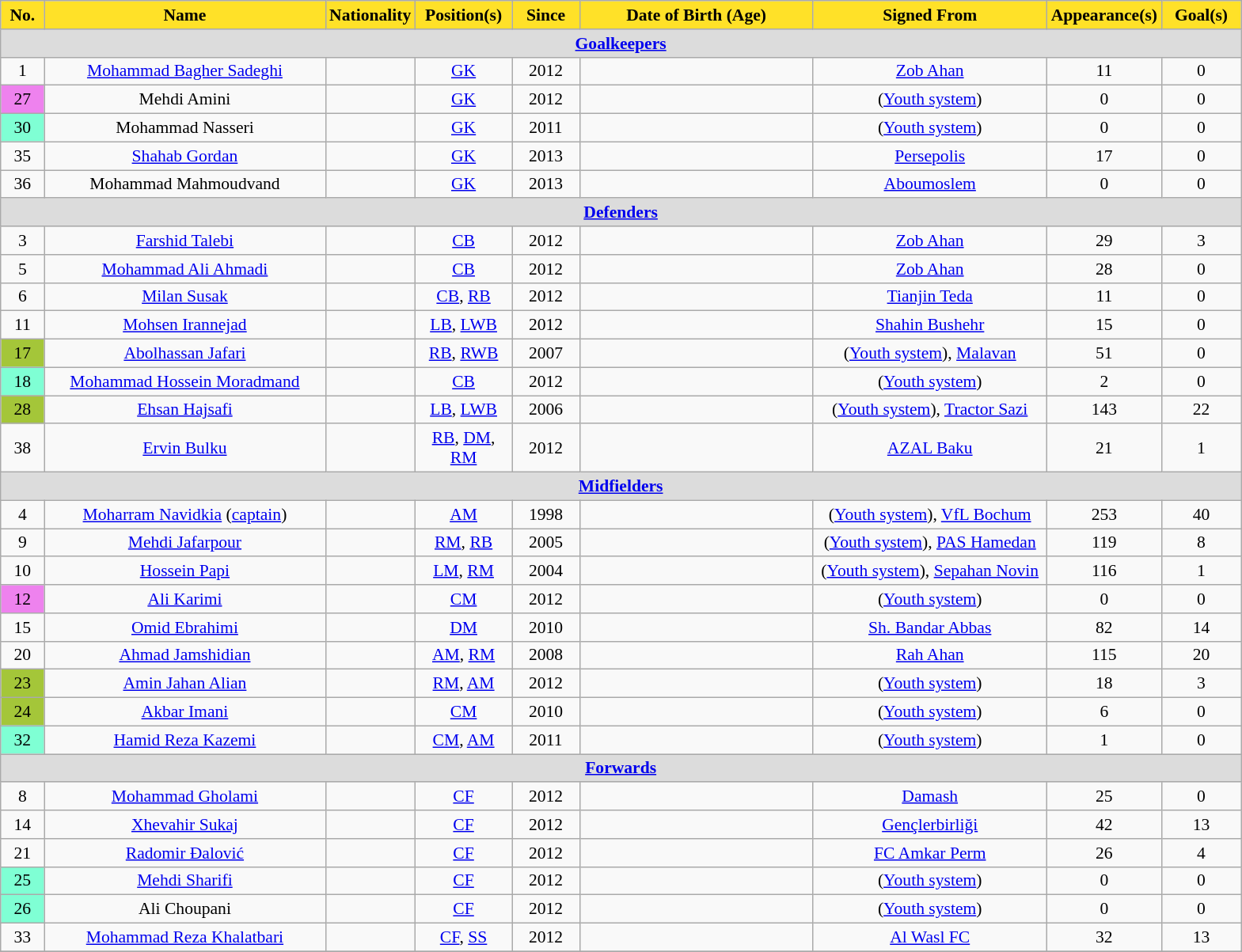<table class="wikitable" style="text-align: center; font-size:90%">
<tr>
<th style="background:#ffe128; color:black" align=right width=30px>No.</th>
<th style="background:#ffe128; color:black" align=center width=230px>Name</th>
<th style="background:#ffe128; color:black" align=center width=50px>Nationality</th>
<th style="background:#ffe128; color:black" align=center width=75px>Position(s)</th>
<th style="background:#ffe128; color:black" align=center width=50px>Since</th>
<th style="background:#ffe128; color:black" align=center width=190px>Date of Birth (Age)</th>
<th style="background:#ffe128; color:black" align=center width=190px>Signed From</th>
<th style="background:#ffe128; color:black" align=center width=90px>Appearance(s)</th>
<th style="background:#ffe128; color:black" align=center width=60px>Goal(s)</th>
</tr>
<tr>
<th colspan=9 style="background: #DCDCDC" align=center><a href='#'>Goalkeepers</a></th>
</tr>
<tr>
<td>1</td>
<td><a href='#'>Mohammad Bagher Sadeghi</a></td>
<td></td>
<td><a href='#'>GK</a></td>
<td>2012</td>
<td></td>
<td><a href='#'>Zob Ahan</a></td>
<td>11</td>
<td>0</td>
</tr>
<tr>
<td bgcolor=#EE82EE>27</td>
<td>Mehdi Amini</td>
<td></td>
<td><a href='#'>GK</a></td>
<td>2012</td>
<td></td>
<td>(<a href='#'>Youth system</a>)</td>
<td>0</td>
<td>0</td>
</tr>
<tr>
<td bgcolor=#7FFFD4>30</td>
<td>Mohammad Nasseri</td>
<td></td>
<td><a href='#'>GK</a></td>
<td>2011</td>
<td></td>
<td>(<a href='#'>Youth system</a>)</td>
<td>0</td>
<td>0</td>
</tr>
<tr>
<td>35</td>
<td><a href='#'>Shahab Gordan</a></td>
<td></td>
<td><a href='#'>GK</a></td>
<td>2013</td>
<td></td>
<td><a href='#'>Persepolis</a></td>
<td>17</td>
<td>0</td>
</tr>
<tr>
<td>36</td>
<td>Mohammad Mahmoudvand</td>
<td></td>
<td><a href='#'>GK</a></td>
<td>2013</td>
<td></td>
<td><a href='#'>Aboumoslem</a></td>
<td>0</td>
<td>0</td>
</tr>
<tr>
<th colspan=9 style="background: #DCDCDC" align=center><a href='#'>Defenders</a></th>
</tr>
<tr>
<td>3</td>
<td><a href='#'>Farshid Talebi</a></td>
<td></td>
<td><a href='#'>CB</a></td>
<td>2012</td>
<td></td>
<td><a href='#'>Zob Ahan</a></td>
<td>29</td>
<td>3</td>
</tr>
<tr>
<td>5</td>
<td><a href='#'>Mohammad Ali Ahmadi</a></td>
<td></td>
<td><a href='#'>CB</a></td>
<td>2012</td>
<td></td>
<td><a href='#'>Zob Ahan</a></td>
<td>28</td>
<td>0</td>
</tr>
<tr>
<td>6</td>
<td><a href='#'>Milan Susak</a></td>
<td></td>
<td><a href='#'>CB</a>, <a href='#'>RB</a></td>
<td>2012</td>
<td></td>
<td> <a href='#'>Tianjin Teda</a></td>
<td>11</td>
<td>0</td>
</tr>
<tr>
<td>11</td>
<td><a href='#'>Mohsen Irannejad</a></td>
<td></td>
<td><a href='#'>LB</a>, <a href='#'>LWB</a></td>
<td>2012</td>
<td></td>
<td><a href='#'>Shahin Bushehr</a></td>
<td>15</td>
<td>0</td>
</tr>
<tr>
<td bgcolor=#A4C639>17</td>
<td><a href='#'>Abolhassan Jafari</a></td>
<td></td>
<td><a href='#'>RB</a>, <a href='#'>RWB</a></td>
<td>2007</td>
<td></td>
<td>(<a href='#'>Youth system</a>), <a href='#'>Malavan</a></td>
<td>51</td>
<td>0</td>
</tr>
<tr>
<td bgcolor=#7FFFD4>18</td>
<td><a href='#'>Mohammad Hossein Moradmand</a></td>
<td></td>
<td><a href='#'>CB</a></td>
<td>2012</td>
<td></td>
<td>(<a href='#'>Youth system</a>)</td>
<td>2</td>
<td>0</td>
</tr>
<tr>
<td bgcolor=#A4C639>28</td>
<td><a href='#'>Ehsan Hajsafi</a></td>
<td></td>
<td><a href='#'>LB</a>, <a href='#'>LWB</a></td>
<td>2006</td>
<td></td>
<td>(<a href='#'>Youth system</a>), <a href='#'>Tractor Sazi</a></td>
<td>143</td>
<td>22</td>
</tr>
<tr>
<td>38</td>
<td><a href='#'>Ervin Bulku</a></td>
<td></td>
<td><a href='#'>RB</a>, <a href='#'>DM</a>, <a href='#'>RM</a></td>
<td>2012</td>
<td></td>
<td> <a href='#'>AZAL Baku</a></td>
<td>21</td>
<td>1</td>
</tr>
<tr>
<th colspan=9 style="background: #DCDCDC" align=center><a href='#'>Midfielders</a></th>
</tr>
<tr>
<td>4</td>
<td><a href='#'>Moharram Navidkia</a> (<a href='#'>captain</a>)</td>
<td></td>
<td><a href='#'>AM</a></td>
<td>1998</td>
<td></td>
<td>(<a href='#'>Youth system</a>),  <a href='#'>VfL Bochum</a></td>
<td>253</td>
<td>40</td>
</tr>
<tr>
<td>9</td>
<td><a href='#'>Mehdi Jafarpour</a></td>
<td></td>
<td><a href='#'>RM</a>, <a href='#'>RB</a></td>
<td>2005</td>
<td></td>
<td>(<a href='#'>Youth system</a>), <a href='#'>PAS Hamedan</a></td>
<td>119</td>
<td>8</td>
</tr>
<tr>
<td>10</td>
<td><a href='#'>Hossein Papi</a></td>
<td></td>
<td><a href='#'>LM</a>, <a href='#'>RM</a></td>
<td>2004</td>
<td></td>
<td>(<a href='#'>Youth system</a>), <a href='#'>Sepahan Novin</a></td>
<td>116</td>
<td>1</td>
</tr>
<tr>
<td bgcolor=#EE82EE>12</td>
<td><a href='#'>Ali Karimi</a></td>
<td></td>
<td><a href='#'>CM</a></td>
<td>2012</td>
<td></td>
<td>(<a href='#'>Youth system</a>)</td>
<td>0</td>
<td>0</td>
</tr>
<tr>
<td>15</td>
<td><a href='#'>Omid Ebrahimi</a></td>
<td></td>
<td><a href='#'>DM</a></td>
<td>2010</td>
<td></td>
<td><a href='#'>Sh. Bandar Abbas</a></td>
<td>82</td>
<td>14</td>
</tr>
<tr>
<td>20</td>
<td><a href='#'>Ahmad Jamshidian</a></td>
<td></td>
<td><a href='#'>AM</a>, <a href='#'>RM</a></td>
<td>2008</td>
<td></td>
<td><a href='#'>Rah Ahan</a></td>
<td>115</td>
<td>20</td>
</tr>
<tr>
<td bgcolor=#A4C639>23</td>
<td><a href='#'>Amin Jahan Alian</a></td>
<td></td>
<td><a href='#'>RM</a>, <a href='#'>AM</a></td>
<td>2012</td>
<td></td>
<td>(<a href='#'>Youth system</a>)</td>
<td>18</td>
<td>3</td>
</tr>
<tr>
<td bgcolor=#A4C639>24</td>
<td><a href='#'>Akbar Imani</a></td>
<td></td>
<td><a href='#'>CM</a></td>
<td>2010</td>
<td></td>
<td>(<a href='#'>Youth system</a>)</td>
<td>6</td>
<td>0</td>
</tr>
<tr>
<td bgcolor=#7FFFD4>32</td>
<td><a href='#'>Hamid Reza Kazemi</a></td>
<td></td>
<td><a href='#'>CM</a>, <a href='#'>AM</a></td>
<td>2011</td>
<td></td>
<td>(<a href='#'>Youth system</a>)</td>
<td>1</td>
<td>0</td>
</tr>
<tr>
<th colspan=11 style="background: #DCDCDC" align=center><a href='#'>Forwards</a></th>
</tr>
<tr>
<td>8</td>
<td><a href='#'>Mohammad Gholami</a></td>
<td></td>
<td><a href='#'>CF</a></td>
<td>2012</td>
<td></td>
<td><a href='#'>Damash</a></td>
<td>25</td>
<td>0</td>
</tr>
<tr>
<td>14</td>
<td><a href='#'>Xhevahir Sukaj</a></td>
<td></td>
<td><a href='#'>CF</a></td>
<td>2012</td>
<td></td>
<td> <a href='#'>Gençlerbirliği</a></td>
<td>42</td>
<td>13</td>
</tr>
<tr>
<td>21</td>
<td><a href='#'>Radomir Đalović</a></td>
<td></td>
<td><a href='#'>CF</a></td>
<td>2012</td>
<td></td>
<td> <a href='#'>FC Amkar Perm</a></td>
<td>26</td>
<td>4</td>
</tr>
<tr>
<td bgcolor=#7FFFD4>25</td>
<td><a href='#'>Mehdi Sharifi</a></td>
<td></td>
<td><a href='#'>CF</a></td>
<td>2012</td>
<td></td>
<td>(<a href='#'>Youth system</a>)</td>
<td>0</td>
<td>0</td>
</tr>
<tr>
<td bgcolor=#7FFFD4>26</td>
<td>Ali Choupani</td>
<td></td>
<td><a href='#'>CF</a></td>
<td>2012</td>
<td></td>
<td>(<a href='#'>Youth system</a>)</td>
<td>0</td>
<td>0</td>
</tr>
<tr>
<td>33</td>
<td><a href='#'>Mohammad Reza Khalatbari</a></td>
<td></td>
<td><a href='#'>CF</a>, <a href='#'>SS</a></td>
<td>2012</td>
<td></td>
<td> <a href='#'>Al Wasl FC</a></td>
<td>32</td>
<td>13</td>
</tr>
<tr>
</tr>
</table>
